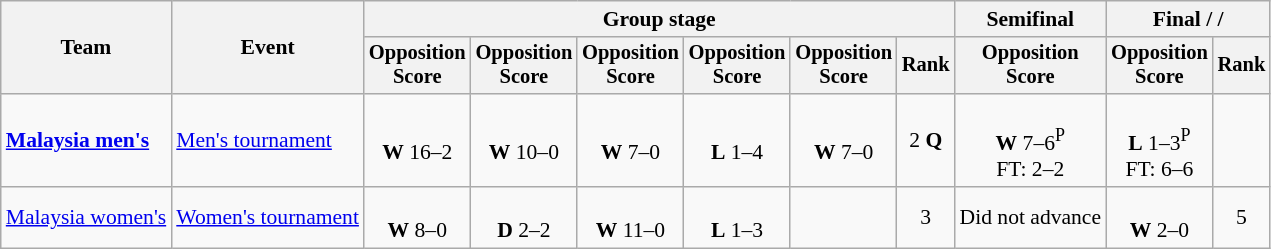<table class=wikitable style="font-size:90%; text-align:center">
<tr>
<th rowspan=2>Team</th>
<th rowspan=2>Event</th>
<th colspan=6>Group stage</th>
<th>Semifinal</th>
<th colspan=2>Final /  / </th>
</tr>
<tr style=font-size:95%>
<th>Opposition<br>Score</th>
<th>Opposition<br>Score</th>
<th>Opposition<br>Score</th>
<th>Opposition<br>Score</th>
<th>Opposition<br>Score</th>
<th>Rank</th>
<th>Opposition<br>Score</th>
<th>Opposition<br>Score</th>
<th>Rank</th>
</tr>
<tr>
<td align=left><strong><a href='#'>Malaysia men's</a></strong></td>
<td align=left><a href='#'>Men's tournament</a></td>
<td><br><strong>W</strong> 16–2</td>
<td><br><strong>W</strong> 10–0</td>
<td><br><strong>W</strong> 7–0</td>
<td><br><strong>L</strong> 1–4</td>
<td><br><strong>W</strong> 7–0</td>
<td>2 <strong>Q</strong></td>
<td><br><strong>W</strong> 7–6<sup>P</sup><br>FT: 2–2</td>
<td><br><strong>L</strong> 1–3<sup>P</sup><br>FT: 6–6</td>
<td></td>
</tr>
<tr>
<td align=left><a href='#'>Malaysia women's</a></td>
<td align=left><a href='#'>Women's tournament</a></td>
<td><br><strong>W</strong> 8–0</td>
<td><br><strong>D</strong> 2–2</td>
<td><br><strong>W</strong> 11–0</td>
<td><br><strong>L</strong> 1–3</td>
<td></td>
<td>3</td>
<td>Did not advance</td>
<td><br><strong>W</strong> 2–0</td>
<td>5</td>
</tr>
</table>
